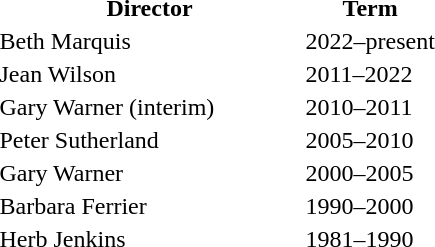<table border="0" style="background:transparent">
<tr>
<th width="200">Director</th>
<th>Term</th>
</tr>
<tr>
<td>Beth Marquis</td>
<td>2022–present</td>
</tr>
<tr>
<td>Jean Wilson</td>
<td>2011–2022</td>
</tr>
<tr>
<td>Gary Warner (interim)</td>
<td>2010–2011</td>
</tr>
<tr>
<td>Peter Sutherland</td>
<td>2005–2010</td>
</tr>
<tr>
<td>Gary Warner</td>
<td>2000–2005</td>
</tr>
<tr>
<td>Barbara Ferrier</td>
<td>1990–2000</td>
</tr>
<tr>
<td>Herb Jenkins</td>
<td>1981–1990</td>
</tr>
</table>
